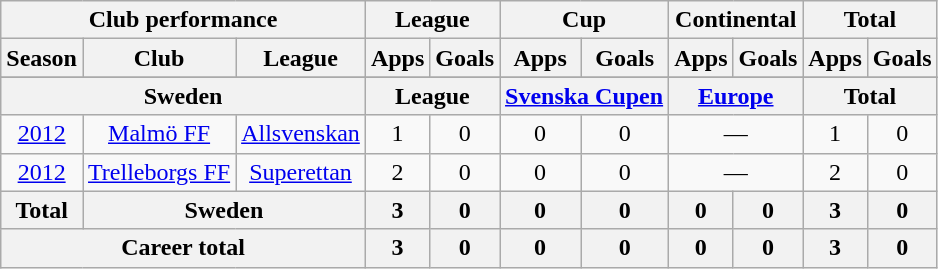<table class="wikitable" style="text-align:center">
<tr>
<th colspan=3>Club performance</th>
<th colspan=2>League</th>
<th colspan=2>Cup</th>
<th colspan=2>Continental</th>
<th colspan=2>Total</th>
</tr>
<tr>
<th>Season</th>
<th>Club</th>
<th>League</th>
<th>Apps</th>
<th>Goals</th>
<th>Apps</th>
<th>Goals</th>
<th>Apps</th>
<th>Goals</th>
<th>Apps</th>
<th>Goals</th>
</tr>
<tr>
</tr>
<tr>
<th colspan=3>Sweden</th>
<th colspan=2>League</th>
<th colspan=2><a href='#'>Svenska Cupen</a></th>
<th colspan=2><a href='#'>Europe</a></th>
<th colspan=2>Total</th>
</tr>
<tr>
<td><a href='#'>2012</a></td>
<td rowspan=1><a href='#'>Malmö FF</a></td>
<td rowspan=1><a href='#'>Allsvenskan</a></td>
<td>1</td>
<td>0</td>
<td>0</td>
<td>0</td>
<td colspan="2">—</td>
<td>1</td>
<td>0</td>
</tr>
<tr>
<td><a href='#'>2012</a></td>
<td rowspan=1><a href='#'>Trelleborgs FF</a></td>
<td rowspan=1><a href='#'>Superettan</a></td>
<td>2</td>
<td>0</td>
<td>0</td>
<td>0</td>
<td colspan="2">—</td>
<td>2</td>
<td>0</td>
</tr>
<tr>
<th rowspan=1>Total</th>
<th colspan=2>Sweden</th>
<th>3</th>
<th>0</th>
<th>0</th>
<th>0</th>
<th>0</th>
<th>0</th>
<th>3</th>
<th>0</th>
</tr>
<tr>
<th colspan=3>Career total</th>
<th>3</th>
<th>0</th>
<th>0</th>
<th>0</th>
<th>0</th>
<th>0</th>
<th>3</th>
<th>0</th>
</tr>
</table>
